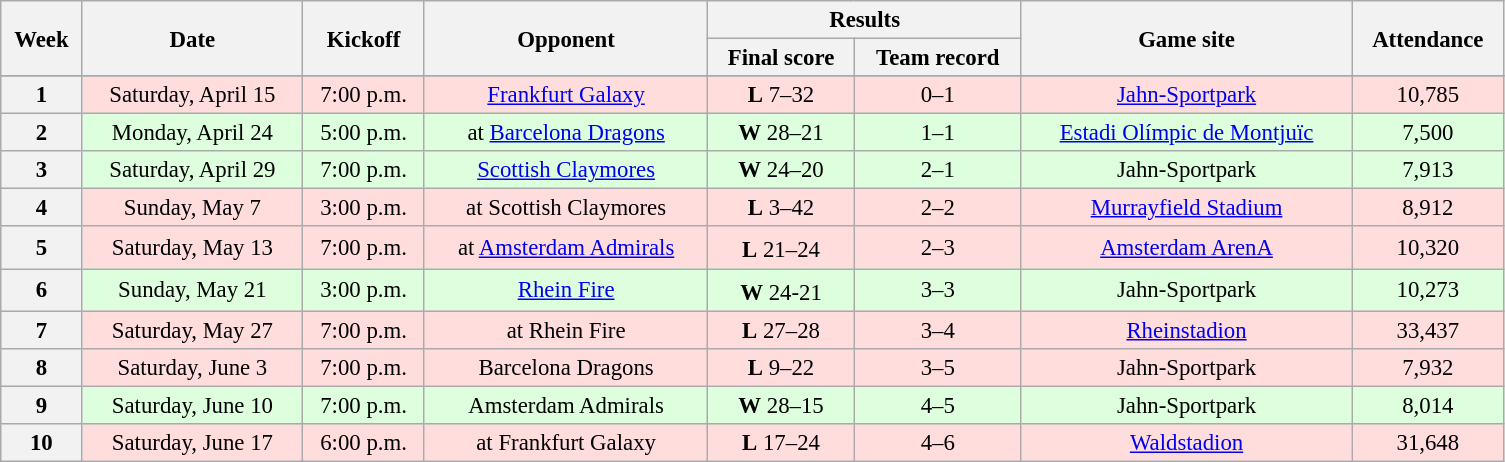<table class="wikitable" style="font-size:95%; text-align:center; width:66em">
<tr>
<th rowspan="2">Week</th>
<th rowspan="2">Date</th>
<th rowspan="2">Kickoff </th>
<th rowspan="2">Opponent</th>
<th colspan="2">Results</th>
<th rowspan="2">Game site</th>
<th rowspan="2">Attendance</th>
</tr>
<tr>
<th>Final score</th>
<th>Team record</th>
</tr>
<tr>
</tr>
<tr bgcolor="#FFDDDD">
<th>1</th>
<td>Saturday, April 15</td>
<td>7:00 p.m.</td>
<td><a href='#'>Frankfurt Galaxy</a></td>
<td><strong>L</strong> 7–32</td>
<td>0–1</td>
<td><a href='#'>Jahn-Sportpark</a></td>
<td>10,785</td>
</tr>
<tr bgcolor="#DDFFDD">
<th>2</th>
<td>Monday, April 24</td>
<td>5:00 p.m.</td>
<td>at <a href='#'>Barcelona Dragons</a></td>
<td><strong>W</strong> 28–21</td>
<td>1–1</td>
<td><a href='#'>Estadi Olímpic de Montjuïc</a></td>
<td>7,500</td>
</tr>
<tr bgcolor="#DDFFDD">
<th>3</th>
<td>Saturday, April 29</td>
<td>7:00 p.m.</td>
<td><a href='#'>Scottish Claymores</a></td>
<td><strong>W</strong> 24–20</td>
<td>2–1</td>
<td>Jahn-Sportpark</td>
<td>7,913</td>
</tr>
<tr bgcolor="#FFDDDD">
<th>4</th>
<td>Sunday, May 7</td>
<td>3:00 p.m.</td>
<td>at Scottish Claymores</td>
<td><strong>L</strong> 3–42</td>
<td>2–2</td>
<td><a href='#'>Murrayfield Stadium</a></td>
<td>8,912</td>
</tr>
<tr bgcolor="#FFDDDD">
<th>5</th>
<td>Saturday, May 13</td>
<td>7:00 p.m.</td>
<td>at <a href='#'>Amsterdam Admirals</a></td>
<td><strong>L</strong> 21–24 <sup></sup></td>
<td>2–3</td>
<td><a href='#'>Amsterdam ArenA</a></td>
<td>10,320</td>
</tr>
<tr bgcolor="#DDFFDD">
<th>6</th>
<td>Sunday, May 21</td>
<td>3:00 p.m.</td>
<td><a href='#'>Rhein Fire</a></td>
<td><strong>W</strong> 24-21 <sup></sup></td>
<td>3–3</td>
<td>Jahn-Sportpark</td>
<td>10,273</td>
</tr>
<tr bgcolor="#FFDDDD">
<th>7</th>
<td>Saturday, May 27</td>
<td>7:00 p.m.</td>
<td>at Rhein Fire</td>
<td><strong>L</strong> 27–28</td>
<td>3–4</td>
<td><a href='#'>Rheinstadion</a></td>
<td>33,437</td>
</tr>
<tr bgcolor="#FFDDDD">
<th>8</th>
<td>Saturday, June 3</td>
<td>7:00 p.m.</td>
<td>Barcelona Dragons</td>
<td><strong>L</strong> 9–22</td>
<td>3–5</td>
<td>Jahn-Sportpark</td>
<td>7,932</td>
</tr>
<tr bgcolor="#DDFFDD">
<th>9</th>
<td>Saturday, June 10</td>
<td>7:00 p.m.</td>
<td>Amsterdam Admirals</td>
<td><strong>W</strong> 28–15</td>
<td>4–5</td>
<td>Jahn-Sportpark</td>
<td>8,014</td>
</tr>
<tr bgcolor="#FFDDDD">
<th>10</th>
<td>Saturday, June 17</td>
<td>6:00 p.m.</td>
<td>at Frankfurt Galaxy</td>
<td><strong>L</strong> 17–24</td>
<td>4–6</td>
<td><a href='#'>Waldstadion</a></td>
<td>31,648</td>
</tr>
</table>
